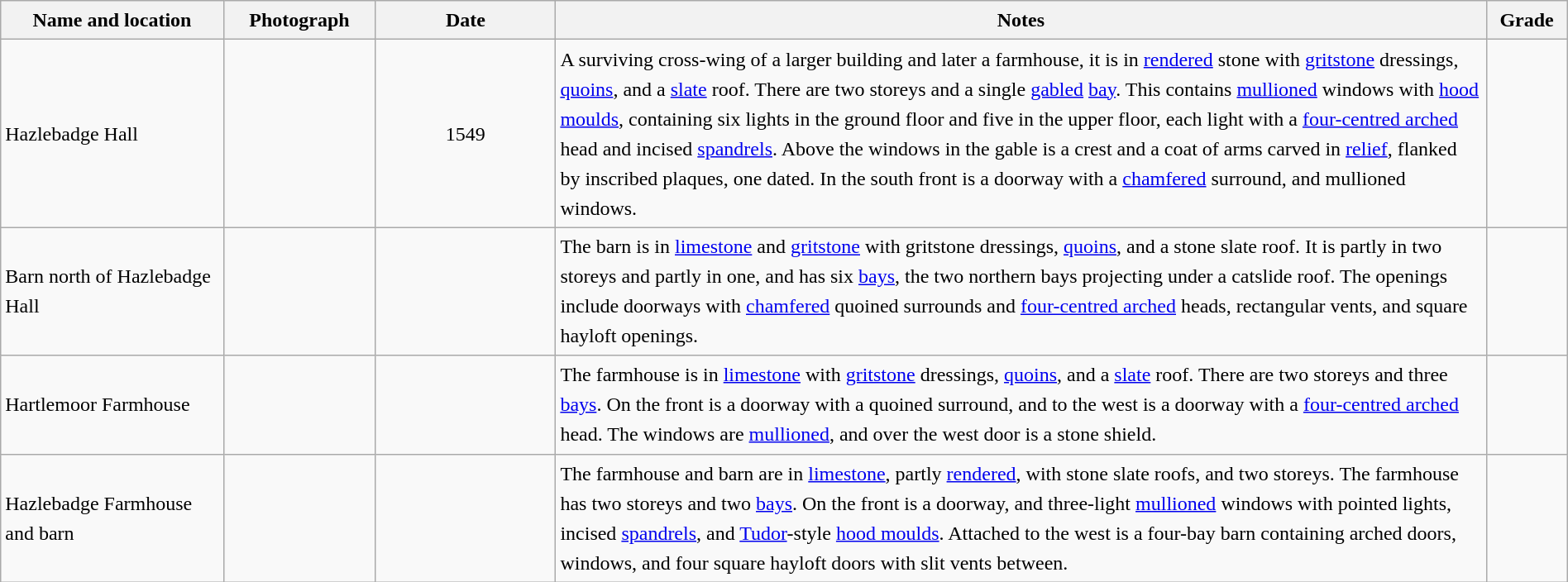<table class="wikitable sortable plainrowheaders" style="width:100%; border:0; text-align:left; line-height:150%;">
<tr>
<th scope="col"  style="width:150px">Name and location</th>
<th scope="col"  style="width:100px" class="unsortable">Photograph</th>
<th scope="col"  style="width:120px">Date</th>
<th scope="col"  style="width:650px" class="unsortable">Notes</th>
<th scope="col"  style="width:50px">Grade</th>
</tr>
<tr>
<td>Hazlebadge Hall<br><small></small></td>
<td></td>
<td align="center">1549</td>
<td>A surviving cross-wing of a larger building and later a farmhouse, it is in <a href='#'>rendered</a> stone with <a href='#'>gritstone</a> dressings, <a href='#'>quoins</a>, and a <a href='#'>slate</a> roof.  There are two storeys and a single <a href='#'>gabled</a> <a href='#'>bay</a>.  This contains <a href='#'>mullioned</a> windows with <a href='#'>hood moulds</a>, containing six lights in the ground floor and five in the upper floor, each light with a <a href='#'>four-centred arched</a> head and incised <a href='#'>spandrels</a>.  Above the windows in the gable is a crest and a coat of arms carved in <a href='#'>relief</a>, flanked by inscribed plaques, one dated.  In the south front is a doorway with a <a href='#'>chamfered</a> surround, and mullioned windows.</td>
<td align="center" ></td>
</tr>
<tr>
<td>Barn north of Hazlebadge Hall<br><small></small></td>
<td></td>
<td align="center"></td>
<td>The barn is in <a href='#'>limestone</a> and <a href='#'>gritstone</a> with gritstone dressings, <a href='#'>quoins</a>, and a stone slate roof.  It is partly in two storeys and partly in one, and has six <a href='#'>bays</a>, the two northern bays projecting under a catslide roof.  The openings include doorways with <a href='#'>chamfered</a> quoined surrounds and <a href='#'>four-centred arched</a> heads, rectangular vents, and square hayloft openings.</td>
<td align="center" ></td>
</tr>
<tr>
<td>Hartlemoor Farmhouse<br><small></small></td>
<td></td>
<td align="center"></td>
<td>The farmhouse is in <a href='#'>limestone</a> with <a href='#'>gritstone</a> dressings, <a href='#'>quoins</a>, and a <a href='#'>slate</a> roof.  There are two storeys and three <a href='#'>bays</a>.  On the front is a doorway with a quoined surround, and to the west is a doorway with a <a href='#'>four-centred arched</a> head.  The windows are <a href='#'>mullioned</a>, and over the west door is a stone shield.</td>
<td align="center" ></td>
</tr>
<tr>
<td>Hazlebadge Farmhouse and barn<br><small></small></td>
<td></td>
<td align="center"></td>
<td>The farmhouse and barn are in <a href='#'>limestone</a>, partly <a href='#'>rendered</a>, with stone slate roofs, and two storeys.  The farmhouse has two storeys and two <a href='#'>bays</a>.  On the front is a doorway, and three-light <a href='#'>mullioned</a> windows with pointed lights, incised <a href='#'>spandrels</a>, and <a href='#'>Tudor</a>-style <a href='#'>hood moulds</a>.  Attached to the west is a four-bay barn containing arched doors, windows, and four square hayloft doors with slit vents between.</td>
<td align="center" ></td>
</tr>
<tr>
</tr>
</table>
